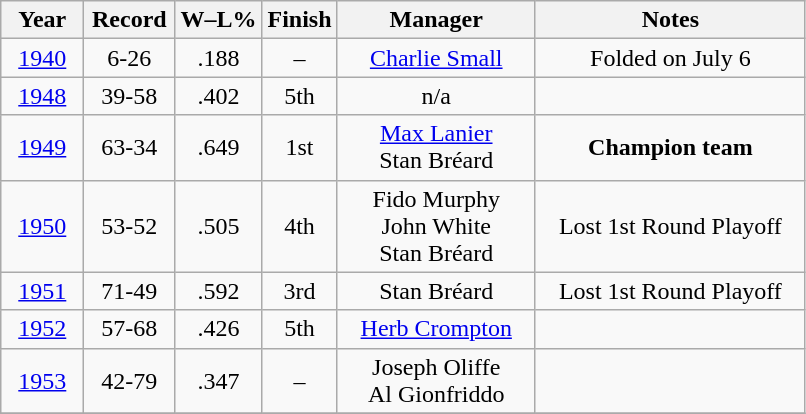<table class="wikitable">
<tr>
<th>Year</th>
<th>Record</th>
<th>W–L%</th>
<th>Finish</th>
<th>Manager</th>
<th>Notes</th>
</tr>
<tr align=center>
<td>  <a href='#'>1940</a>  </td>
<td>6-26</td>
<td>.188</td>
<td>–</td>
<td><a href='#'>Charlie Small</a></td>
<td>Folded on July 6</td>
</tr>
<tr align=center>
<td><a href='#'>1948</a></td>
<td>  39-58  </td>
<td>.402</td>
<td>5th</td>
<td>n/a</td>
<td></td>
</tr>
<tr align=center>
<td><a href='#'>1949</a></td>
<td>63-34</td>
<td>.649</td>
<td>1st</td>
<td><a href='#'>Max Lanier</a><br>Stan Bréard</td>
<td><strong>Champion team</strong></td>
</tr>
<tr align=center>
<td><a href='#'>1950</a></td>
<td>53-52</td>
<td>.505</td>
<td>4th</td>
<td>Fido Murphy<br>John White<br>Stan Bréard</td>
<td>Lost 1st Round Playoff</td>
</tr>
<tr align=center>
<td><a href='#'>1951</a></td>
<td>71-49</td>
<td>.592</td>
<td>3rd</td>
<td>Stan Bréard</td>
<td>   Lost 1st Round Playoff   </td>
</tr>
<tr align=center>
<td><a href='#'>1952</a></td>
<td>57-68</td>
<td>.426</td>
<td>5th</td>
<td>   <a href='#'>Herb Crompton</a>   </td>
<td></td>
</tr>
<tr align=center>
<td><a href='#'>1953</a></td>
<td>42-79</td>
<td>.347</td>
<td>–</td>
<td>Joseph Oliffe<br>Al Gionfriddo</td>
<td>  </td>
</tr>
<tr align=center>
</tr>
</table>
